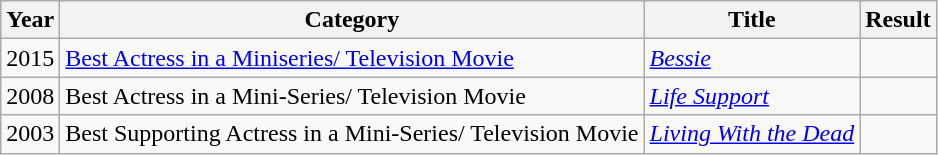<table class="wikitable">
<tr>
<th>Year</th>
<th>Category</th>
<th>Title</th>
<th>Result</th>
</tr>
<tr>
<td>2015</td>
<td><a href='#'>Best Actress in a Miniseries/ Television Movie</a></td>
<td><em><a href='#'>Bessie</a></em></td>
<td></td>
</tr>
<tr>
<td>2008</td>
<td>Best Actress in a Mini-Series/ Television Movie</td>
<td><em><a href='#'>Life Support</a></em></td>
<td></td>
</tr>
<tr>
<td>2003</td>
<td>Best Supporting Actress in a Mini-Series/ Television Movie</td>
<td><em><a href='#'>Living With the Dead</a></em></td>
<td></td>
</tr>
</table>
